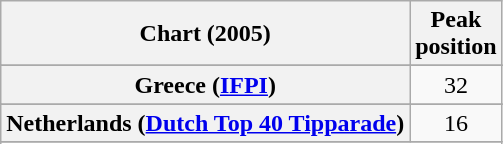<table class="wikitable sortable plainrowheaders" style="text-align:center">
<tr>
<th>Chart (2005)</th>
<th>Peak<br>position</th>
</tr>
<tr>
</tr>
<tr>
</tr>
<tr>
</tr>
<tr>
</tr>
<tr>
</tr>
<tr>
</tr>
<tr>
<th scope="row">Greece (<a href='#'>IFPI</a>)</th>
<td>32</td>
</tr>
<tr>
</tr>
<tr>
</tr>
<tr>
</tr>
<tr>
<th scope="row">Netherlands (<a href='#'>Dutch Top 40 Tipparade</a>)</th>
<td>16</td>
</tr>
<tr>
</tr>
<tr>
</tr>
<tr>
</tr>
<tr>
</tr>
</table>
